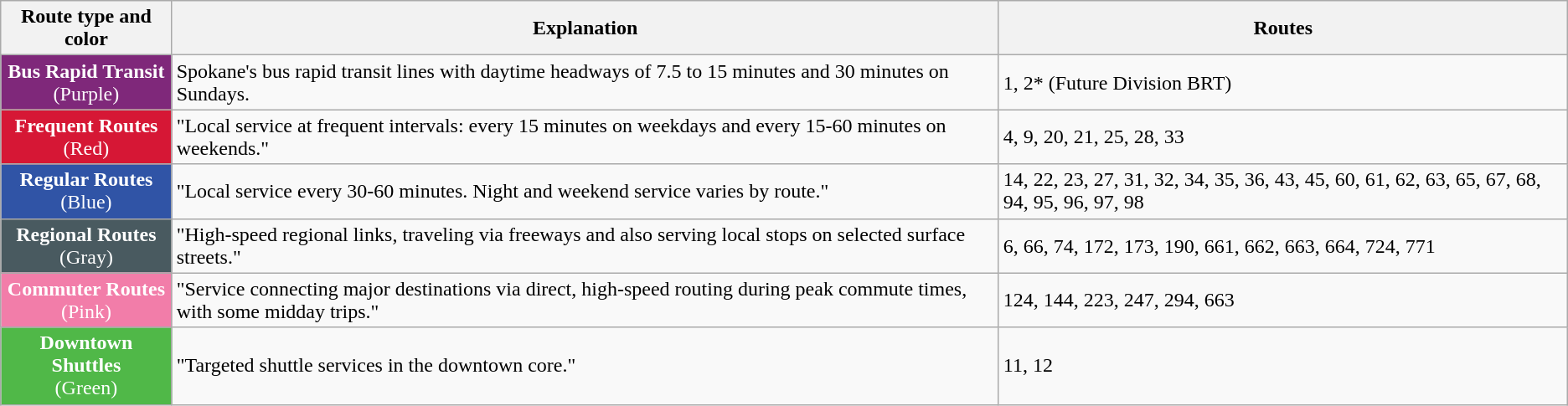<table class="wikitable">
<tr>
<th>Route type and color</th>
<th>Explanation</th>
<th>Routes</th>
</tr>
<tr>
<td style="background:#7f287a; color:white" align="center" valign="center"><div><strong>Bus Rapid Transit</strong><br>(Purple)<br></div></td>
<td>Spokane's bus rapid transit lines with daytime headways of 7.5 to 15 minutes and 30 minutes on Sundays.</td>
<td>1, 2* (Future Division BRT)</td>
</tr>
<tr>
<td style="background:#d61735; color:white" align="center" valign="center"><div><strong>Frequent Routes</strong><br>(Red)<br></div></td>
<td>"Local service at frequent intervals: every 15 minutes on weekdays and every 15-60 minutes on weekends."</td>
<td>4, 9, 20, 21, 25, 28, 33</td>
</tr>
<tr>
<td style="background:#3054a6; color:white" align="center" valign="center"><div><strong>Regular Routes</strong><br>(Blue)<br></div></td>
<td>"Local service every 30-60 minutes. Night and weekend service varies by route."</td>
<td>14, 22, 23, 27, 31, 32, 34, 35, 36, 43, 45, 60, 61, 62, 63, 65, 67, 68, 94, 95, 96, 97, 98</td>
</tr>
<tr>
<td style="background:#495a60; color:white" align="center" valign="center"><div><strong>Regional Routes</strong><br>(Gray)<br></div></td>
<td>"High-speed regional links, traveling via freeways and also serving local stops on selected surface streets."</td>
<td>6, 66, 74, 172, 173, 190, 661, 662, 663, 664, 724, 771</td>
</tr>
<tr>
<td style="background:#f27da9; color:white" align="center" valign="center"><div><strong>Commuter Routes</strong><br>(Pink)<br></div></td>
<td>"Service connecting major destinations via direct, high-speed routing during peak commute times, with some midday trips."</td>
<td>124, 144, 223, 247, 294, 663</td>
</tr>
<tr>
<td style="background:#50b848; color:white" align="center" valign="center"><div><strong>Downtown Shuttles</strong><br>(Green)<br></div></td>
<td>"Targeted shuttle services in the downtown core."</td>
<td>11, 12</td>
</tr>
</table>
